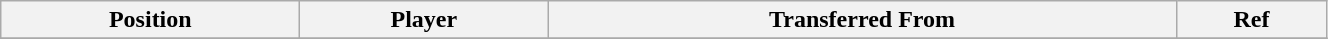<table class="wikitable sortable" style="width:70%; text-align:center; font-size:100%; text-align:left;">
<tr>
<th>Position</th>
<th>Player</th>
<th>Transferred From</th>
<th>Ref</th>
</tr>
<tr>
</tr>
</table>
